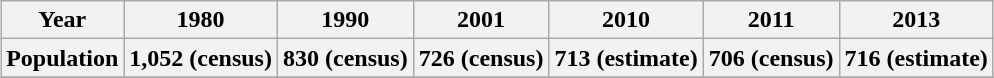<table class="wikitable" style="margin:1em auto;">
<tr>
<th>Year</th>
<th>1980</th>
<th>1990</th>
<th>2001</th>
<th>2010</th>
<th>2011</th>
<th>2013</th>
</tr>
<tr>
<th>Population</th>
<th>1,052 (census)</th>
<th>830 (census)</th>
<th>726 (census)</th>
<th>713 (estimate)</th>
<th>706 (census)</th>
<th>716 (estimate)</th>
</tr>
<tr>
</tr>
</table>
